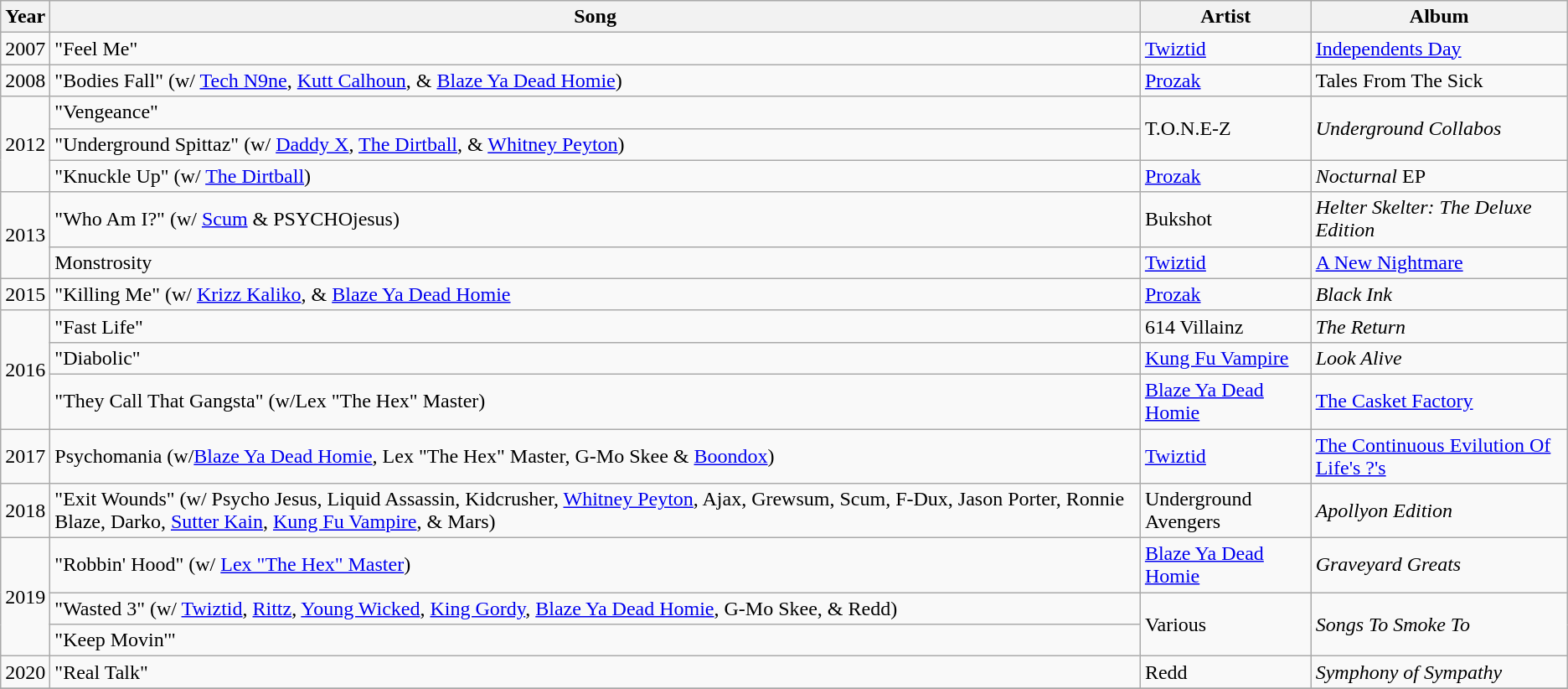<table class="wikitable" border="1">
<tr>
<th>Year</th>
<th>Song</th>
<th>Artist</th>
<th>Album</th>
</tr>
<tr>
<td>2007</td>
<td>"Feel Me"</td>
<td><a href='#'>Twiztid</a></td>
<td><a href='#'>Independents Day</a></td>
</tr>
<tr>
<td>2008</td>
<td>"Bodies Fall" (w/ <a href='#'>Tech N9ne</a>, <a href='#'>Kutt Calhoun</a>, & <a href='#'>Blaze Ya Dead Homie</a>)</td>
<td><a href='#'>Prozak</a></td>
<td>Tales From The Sick</td>
</tr>
<tr>
<td rowspan="3">2012</td>
<td>"Vengeance"</td>
<td rowspan="2">T.O.N.E-Z</td>
<td rowspan="2"><em>Underground Collabos</em></td>
</tr>
<tr>
<td>"Underground Spittaz" (w/ <a href='#'>Daddy X</a>, <a href='#'>The Dirtball</a>, & <a href='#'>Whitney Peyton</a>)</td>
</tr>
<tr>
<td>"Knuckle Up" (w/ <a href='#'>The Dirtball</a>)</td>
<td><a href='#'>Prozak</a></td>
<td><em>Nocturnal</em> EP</td>
</tr>
<tr>
<td rowspan="2">2013</td>
<td>"Who Am I?" (w/ <a href='#'>Scum</a> & PSYCHOjesus)</td>
<td>Bukshot</td>
<td><em>Helter Skelter: The Deluxe Edition</em></td>
</tr>
<tr>
<td>Monstrosity</td>
<td><a href='#'>Twiztid</a></td>
<td><a href='#'>A New Nightmare</a></td>
</tr>
<tr>
<td>2015</td>
<td>"Killing Me" (w/ <a href='#'>Krizz Kaliko</a>, & <a href='#'>Blaze Ya Dead Homie</a></td>
<td><a href='#'>Prozak</a></td>
<td><em>Black Ink</em></td>
</tr>
<tr>
<td rowspan="3">2016</td>
<td>"Fast Life"</td>
<td>614 Villainz</td>
<td><em>The Return</em></td>
</tr>
<tr>
<td>"Diabolic"</td>
<td><a href='#'>Kung Fu Vampire</a></td>
<td><em>Look Alive</em></td>
</tr>
<tr>
<td>"They Call That Gangsta" (w/Lex "The Hex" Master)</td>
<td><a href='#'>Blaze Ya Dead Homie</a></td>
<td><a href='#'>The Casket Factory</a></td>
</tr>
<tr>
<td>2017</td>
<td>Psychomania (w/<a href='#'>Blaze Ya Dead Homie</a>, Lex "The Hex" Master, G-Mo Skee & <a href='#'>Boondox</a>)</td>
<td><a href='#'>Twiztid</a></td>
<td><a href='#'>The Continuous Evilution Of Life's ?'s</a></td>
</tr>
<tr>
<td>2018</td>
<td>"Exit Wounds" (w/ Psycho Jesus, Liquid Assassin, Kidcrusher, <a href='#'>Whitney Peyton</a>, Ajax, Grewsum, Scum, F-Dux, Jason Porter, Ronnie Blaze, Darko, <a href='#'>Sutter Kain</a>, <a href='#'>Kung Fu Vampire</a>, & Mars)</td>
<td>Underground Avengers</td>
<td><em>Apollyon Edition</em></td>
</tr>
<tr>
<td rowspan="3">2019</td>
<td>"Robbin' Hood" (w/ <a href='#'>Lex "The Hex" Master</a>)</td>
<td><a href='#'>Blaze Ya Dead Homie</a></td>
<td><em>Graveyard Greats</em></td>
</tr>
<tr>
<td>"Wasted 3" (w/ <a href='#'>Twiztid</a>, <a href='#'>Rittz</a>, <a href='#'>Young Wicked</a>, <a href='#'>King Gordy</a>, <a href='#'>Blaze Ya Dead Homie</a>, G-Mo Skee, & Redd)</td>
<td rowspan="2">Various</td>
<td rowspan="2"><em>Songs To Smoke To</em></td>
</tr>
<tr>
<td>"Keep Movin'"</td>
</tr>
<tr>
<td>2020</td>
<td>"Real Talk"</td>
<td>Redd</td>
<td><em>Symphony of Sympathy</em></td>
</tr>
<tr>
</tr>
</table>
